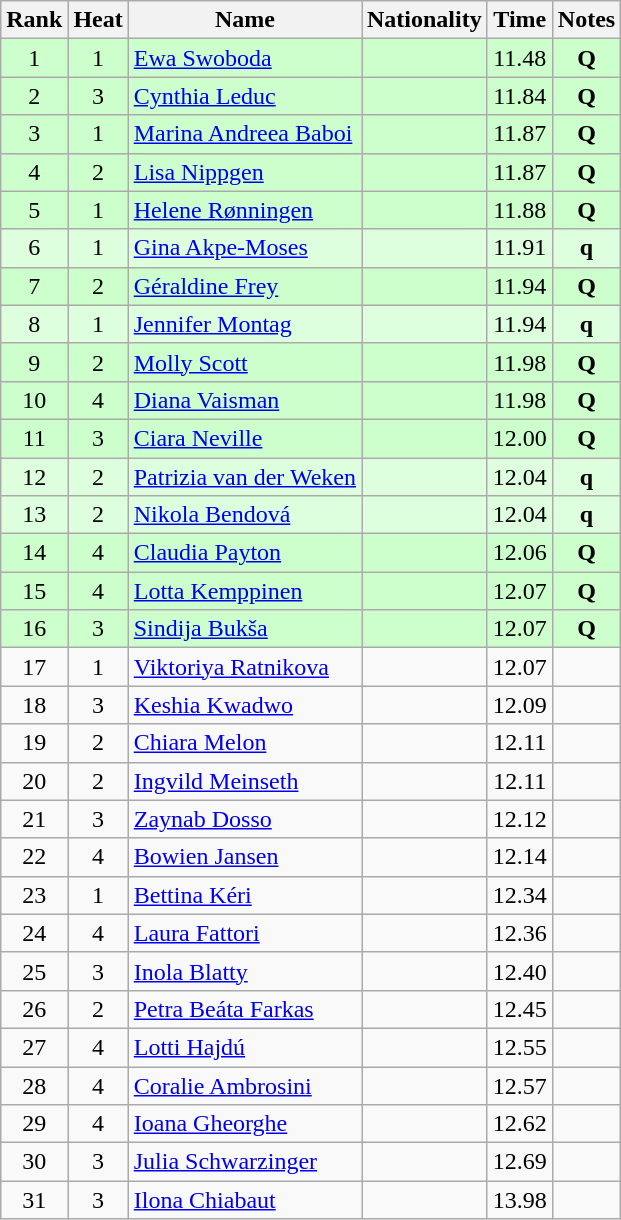<table class="wikitable sortable" style="text-align:center">
<tr>
<th>Rank</th>
<th>Heat</th>
<th>Name</th>
<th>Nationality</th>
<th>Time</th>
<th>Notes</th>
</tr>
<tr bgcolor=ccffcc>
<td>1</td>
<td>1</td>
<td align=left><a href='#'>Ewa Swoboda</a></td>
<td align=left></td>
<td>11.48</td>
<td><strong>Q</strong></td>
</tr>
<tr bgcolor=ccffcc>
<td>2</td>
<td>3</td>
<td align=left><a href='#'>Cynthia Leduc</a></td>
<td align=left></td>
<td>11.84</td>
<td><strong>Q</strong></td>
</tr>
<tr bgcolor=ccffcc>
<td>3</td>
<td>1</td>
<td align=left><a href='#'>Marina Andreea Baboi</a></td>
<td align=left></td>
<td>11.87</td>
<td><strong>Q</strong></td>
</tr>
<tr bgcolor=ccffcc>
<td>4</td>
<td>2</td>
<td align=left><a href='#'>Lisa Nippgen</a></td>
<td align=left></td>
<td>11.87</td>
<td><strong>Q</strong></td>
</tr>
<tr bgcolor=ccffcc>
<td>5</td>
<td>1</td>
<td align=left><a href='#'>Helene Rønningen</a></td>
<td align=left></td>
<td>11.88</td>
<td><strong>Q</strong></td>
</tr>
<tr bgcolor=ddffdd>
<td>6</td>
<td>1</td>
<td align=left><a href='#'>Gina Akpe-Moses</a></td>
<td align=left></td>
<td>11.91</td>
<td><strong>q</strong></td>
</tr>
<tr bgcolor=ccffcc>
<td>7</td>
<td>2</td>
<td align=left><a href='#'>Géraldine Frey</a></td>
<td align=left></td>
<td>11.94</td>
<td><strong>Q</strong></td>
</tr>
<tr bgcolor=ddffdd>
<td>8</td>
<td>1</td>
<td align=left><a href='#'>Jennifer Montag</a></td>
<td align=left></td>
<td>11.94</td>
<td><strong>q</strong></td>
</tr>
<tr bgcolor=ccffcc>
<td>9</td>
<td>2</td>
<td align=left><a href='#'>Molly Scott</a></td>
<td align=left></td>
<td>11.98</td>
<td><strong>Q</strong></td>
</tr>
<tr bgcolor=ccffcc>
<td>10</td>
<td>4</td>
<td align=left><a href='#'>Diana Vaisman</a></td>
<td align=left></td>
<td>11.98</td>
<td><strong>Q</strong></td>
</tr>
<tr bgcolor=ccffcc>
<td>11</td>
<td>3</td>
<td align=left><a href='#'>Ciara Neville</a></td>
<td align=left></td>
<td>12.00</td>
<td><strong>Q</strong></td>
</tr>
<tr bgcolor=ddffdd>
<td>12</td>
<td>2</td>
<td align=left><a href='#'>Patrizia van der Weken</a></td>
<td align=left></td>
<td>12.04</td>
<td><strong>q</strong></td>
</tr>
<tr bgcolor=ddffdd>
<td>13</td>
<td>2</td>
<td align=left><a href='#'>Nikola Bendová</a></td>
<td align=left></td>
<td>12.04</td>
<td><strong>q</strong></td>
</tr>
<tr bgcolor=ccffcc>
<td>14</td>
<td>4</td>
<td align=left><a href='#'>Claudia Payton</a></td>
<td align=left></td>
<td>12.06</td>
<td><strong>Q</strong></td>
</tr>
<tr bgcolor=ccffcc>
<td>15</td>
<td>4</td>
<td align=left><a href='#'>Lotta Kemppinen</a></td>
<td align=left></td>
<td>12.07</td>
<td><strong>Q</strong></td>
</tr>
<tr bgcolor=ccffcc>
<td>16</td>
<td>3</td>
<td align=left><a href='#'>Sindija Bukša</a></td>
<td align=left></td>
<td>12.07</td>
<td><strong>Q</strong></td>
</tr>
<tr>
<td>17</td>
<td>1</td>
<td align=left><a href='#'>Viktoriya Ratnikova</a></td>
<td align=left></td>
<td>12.07</td>
<td></td>
</tr>
<tr>
<td>18</td>
<td>3</td>
<td align=left><a href='#'>Keshia Kwadwo</a></td>
<td align=left></td>
<td>12.09</td>
<td></td>
</tr>
<tr>
<td>19</td>
<td>2</td>
<td align=left><a href='#'>Chiara Melon</a></td>
<td align=left></td>
<td>12.11</td>
<td></td>
</tr>
<tr>
<td>20</td>
<td>2</td>
<td align=left><a href='#'>Ingvild Meinseth</a></td>
<td align=left></td>
<td>12.11</td>
<td></td>
</tr>
<tr>
<td>21</td>
<td>3</td>
<td align=left><a href='#'>Zaynab Dosso</a></td>
<td align=left></td>
<td>12.12</td>
<td></td>
</tr>
<tr>
<td>22</td>
<td>4</td>
<td align=left><a href='#'>Bowien Jansen</a></td>
<td align=left></td>
<td>12.14</td>
<td></td>
</tr>
<tr>
<td>23</td>
<td>1</td>
<td align=left><a href='#'>Bettina Kéri</a></td>
<td align=left></td>
<td>12.34</td>
<td></td>
</tr>
<tr>
<td>24</td>
<td>4</td>
<td align=left><a href='#'>Laura Fattori</a></td>
<td align=left></td>
<td>12.36</td>
<td></td>
</tr>
<tr>
<td>25</td>
<td>3</td>
<td align=left><a href='#'>Inola Blatty</a></td>
<td align=left></td>
<td>12.40</td>
<td></td>
</tr>
<tr>
<td>26</td>
<td>2</td>
<td align=left><a href='#'>Petra Beáta Farkas</a></td>
<td align=left></td>
<td>12.45</td>
<td></td>
</tr>
<tr>
<td>27</td>
<td>4</td>
<td align=left><a href='#'>Lotti Hajdú</a></td>
<td align=left></td>
<td>12.55</td>
<td></td>
</tr>
<tr>
<td>28</td>
<td>4</td>
<td align=left><a href='#'>Coralie Ambrosini</a></td>
<td align=left></td>
<td>12.57</td>
<td></td>
</tr>
<tr>
<td>29</td>
<td>4</td>
<td align=left><a href='#'>Ioana Gheorghe</a></td>
<td align=left></td>
<td>12.62</td>
<td></td>
</tr>
<tr>
<td>30</td>
<td>3</td>
<td align=left><a href='#'>Julia Schwarzinger</a></td>
<td align=left></td>
<td>12.69</td>
<td></td>
</tr>
<tr>
<td>31</td>
<td>3</td>
<td align=left><a href='#'>Ilona Chiabaut</a></td>
<td align=left></td>
<td>13.98</td>
<td></td>
</tr>
</table>
